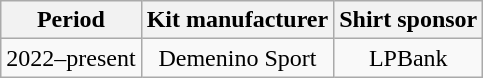<table class="wikitable" style="text-align: center">
<tr>
<th>Period</th>
<th>Kit manufacturer</th>
<th>Shirt sponsor</th>
</tr>
<tr>
<td>2022–present</td>
<td>Demenino Sport</td>
<td>LPBank</td>
</tr>
</table>
